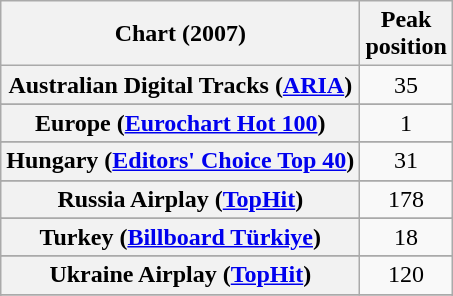<table class="wikitable sortable plainrowheaders" style="text-align:center">
<tr>
<th>Chart (2007)</th>
<th>Peak<br>position</th>
</tr>
<tr>
<th scope="row">Australian Digital Tracks (<a href='#'>ARIA</a>)</th>
<td>35</td>
</tr>
<tr>
</tr>
<tr>
</tr>
<tr>
</tr>
<tr>
</tr>
<tr>
</tr>
<tr>
</tr>
<tr>
</tr>
<tr>
<th scope="row">Europe (<a href='#'>Eurochart Hot 100</a>)</th>
<td>1</td>
</tr>
<tr>
</tr>
<tr>
<th scope="row">Hungary (<a href='#'>Editors' Choice Top 40</a>)</th>
<td>31</td>
</tr>
<tr>
</tr>
<tr>
</tr>
<tr>
</tr>
<tr>
</tr>
<tr>
</tr>
<tr>
<th scope="row">Russia Airplay (<a href='#'>TopHit</a>)</th>
<td>178</td>
</tr>
<tr>
</tr>
<tr>
</tr>
<tr>
</tr>
<tr>
<th scope="row">Turkey (<a href='#'>Billboard Türkiye</a>)</th>
<td>18</td>
</tr>
<tr>
</tr>
<tr>
<th scope="row">Ukraine Airplay (<a href='#'>TopHit</a>)</th>
<td>120</td>
</tr>
<tr>
</tr>
<tr>
</tr>
</table>
